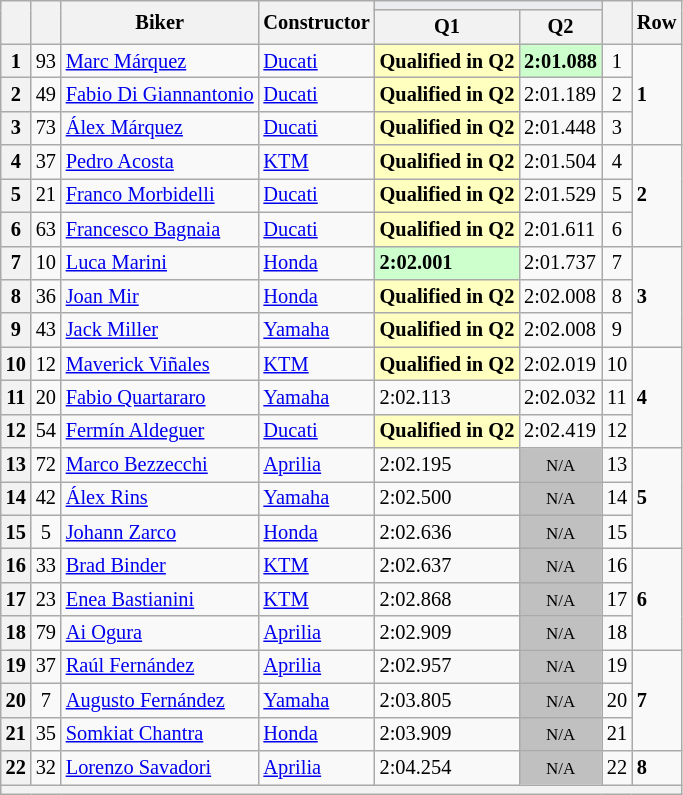<table class="wikitable sortable" style="font-size: 85%;">
<tr>
<th rowspan="2"></th>
<th rowspan="2"></th>
<th rowspan="2">Biker</th>
<th rowspan="2">Constructor</th>
<th colspan="2" style="background:#eaecf0; text-align:center;"></th>
<th rowspan="2"></th>
<th rowspan="2">Row</th>
</tr>
<tr>
<th scope="col">Q1</th>
<th scope="col">Q2</th>
</tr>
<tr>
<th scope="row">1</th>
<td align="center">93</td>
<td> <a href='#'>Marc Márquez</a></td>
<td><a href='#'>Ducati</a></td>
<td style="background:#ffffbf;"><strong>Qualified in Q2</strong></td>
<td style="background:#ccffcc;"><strong>2:01.088</strong></td>
<td align="center">1</td>
<td rowspan="3"><strong>1</strong></td>
</tr>
<tr>
<th scope="row">2</th>
<td align="center">49</td>
<td> <a href='#'>Fabio Di Giannantonio</a></td>
<td><a href='#'>Ducati</a></td>
<td style="background:#ffffbf;"><strong>Qualified in Q2</strong></td>
<td>2:01.189</td>
<td align="center">2</td>
</tr>
<tr>
<th scope="row">3</th>
<td align="center">73</td>
<td> <a href='#'>Álex Márquez</a></td>
<td><a href='#'>Ducati</a></td>
<td style="background:#ffffbf;"><strong>Qualified in Q2</strong></td>
<td>2:01.448</td>
<td align="center">3</td>
</tr>
<tr>
<th scope="row">4</th>
<td align="center">37</td>
<td> <a href='#'>Pedro Acosta</a></td>
<td><a href='#'>KTM</a></td>
<td style="background:#ffffbf;"><strong>Qualified in Q2</strong></td>
<td>2:01.504</td>
<td align="center">4</td>
<td rowspan="3"><strong>2</strong></td>
</tr>
<tr>
<th scope="row">5</th>
<td align="center">21</td>
<td> <a href='#'>Franco Morbidelli</a></td>
<td><a href='#'>Ducati</a></td>
<td style="background:#ffffbf;"><strong>Qualified in Q2</strong></td>
<td>2:01.529</td>
<td align="center">5</td>
</tr>
<tr>
<th scope="row">6</th>
<td align="center">63</td>
<td> <a href='#'>Francesco Bagnaia</a></td>
<td><a href='#'>Ducati</a></td>
<td style="background:#ffffbf;"><strong>Qualified in Q2</strong></td>
<td>2:01.611</td>
<td align="center">6</td>
</tr>
<tr>
<th scope="row">7</th>
<td align="center">10</td>
<td> <a href='#'>Luca Marini</a></td>
<td><a href='#'>Honda</a></td>
<td style="background:#ccffcc;"><strong>2:02.001</strong></td>
<td>2:01.737</td>
<td align="center">7</td>
<td rowspan="3"><strong>3</strong></td>
</tr>
<tr>
<th scope="row">8</th>
<td align="center">36</td>
<td> <a href='#'>Joan Mir</a></td>
<td><a href='#'>Honda</a></td>
<td style="background:#ffffbf;"><strong>Qualified in Q2</strong></td>
<td>2:02.008</td>
<td align="center">8</td>
</tr>
<tr>
<th scope="row">9</th>
<td align="center">43</td>
<td> <a href='#'>Jack Miller</a></td>
<td><a href='#'>Yamaha</a></td>
<td style="background:#ffffbf;"><strong>Qualified in Q2</strong></td>
<td>2:02.008</td>
<td align="center">9</td>
</tr>
<tr>
<th scope="row">10</th>
<td align="center">12</td>
<td> <a href='#'>Maverick Viñales</a></td>
<td><a href='#'>KTM</a></td>
<td style="background:#ffffbf;"><strong>Qualified in Q2</strong></td>
<td>2:02.019</td>
<td align="center">10</td>
<td rowspan="3"><strong>4</strong></td>
</tr>
<tr>
<th scope="row">11</th>
<td align="center">20</td>
<td> <a href='#'>Fabio Quartararo</a></td>
<td><a href='#'>Yamaha</a></td>
<td>2:02.113</td>
<td>2:02.032</td>
<td align="center">11</td>
</tr>
<tr>
<th scope="row">12</th>
<td align="center">54</td>
<td> <a href='#'>Fermín Aldeguer</a></td>
<td><a href='#'>Ducati</a></td>
<td style="background:#ffffbf;"><strong>Qualified in Q2</strong></td>
<td>2:02.419</td>
<td align="center">12</td>
</tr>
<tr>
<th scope="row">13</th>
<td align="center">72</td>
<td> <a href='#'>Marco Bezzecchi</a></td>
<td><a href='#'>Aprilia</a></td>
<td>2:02.195</td>
<td style="background: silver" align="center" data-sort-value="19"><small>N/A</small></td>
<td align="center">13</td>
<td rowspan="3"><strong>5</strong></td>
</tr>
<tr>
<th scope="row">14</th>
<td align="center">42</td>
<td> <a href='#'>Álex Rins</a></td>
<td><a href='#'>Yamaha</a></td>
<td>2:02.500</td>
<td style="background: silver" align="center" data-sort-value="19"><small>N/A</small></td>
<td align="center">14</td>
</tr>
<tr>
<th scope="row">15</th>
<td align="center">5</td>
<td> <a href='#'>Johann Zarco</a></td>
<td><a href='#'>Honda</a></td>
<td>2:02.636</td>
<td style="background: silver" align="center" data-sort-value="19"><small>N/A</small></td>
<td align="center">15</td>
</tr>
<tr>
<th scope="row">16</th>
<td align="center">33</td>
<td> <a href='#'>Brad Binder</a></td>
<td><a href='#'>KTM</a></td>
<td>2:02.637</td>
<td style="background: silver" align="center" data-sort-value="19"><small>N/A</small></td>
<td align="center">16</td>
<td rowspan="3"><strong>6</strong></td>
</tr>
<tr>
<th scope="row">17</th>
<td align="center">23</td>
<td> <a href='#'>Enea Bastianini</a></td>
<td><a href='#'>KTM</a></td>
<td>2:02.868</td>
<td style="background: silver" align="center" data-sort-value="19"><small>N/A</small></td>
<td align="center">17</td>
</tr>
<tr>
<th scope="row">18</th>
<td align="center">79</td>
<td> <a href='#'>Ai Ogura</a></td>
<td><a href='#'>Aprilia</a></td>
<td>2:02.909</td>
<td style="background: silver" align="center" data-sort-value="19"><small>N/A</small></td>
<td align="center">18</td>
</tr>
<tr>
<th scope="row">19</th>
<td align="center">37</td>
<td> <a href='#'>Raúl Fernández</a></td>
<td><a href='#'>Aprilia</a></td>
<td>2:02.957</td>
<td style="background: silver" align="center" data-sort-value="19"><small>N/A</small></td>
<td align="center">19</td>
<td rowspan="3"><strong>7</strong></td>
</tr>
<tr>
<th scope="row">20</th>
<td align="center">7</td>
<td> <a href='#'>Augusto Fernández</a></td>
<td><a href='#'>Yamaha</a></td>
<td>2:03.805</td>
<td style="background: silver" align="center" data-sort-value="21"><small>N/A</small></td>
<td align="center">20</td>
</tr>
<tr>
<th scope="row">21</th>
<td align="center">35</td>
<td> <a href='#'>Somkiat Chantra</a></td>
<td><a href='#'>Honda</a></td>
<td>2:03.909</td>
<td style="background: silver" align="center" data-sort-value="22"><small>N/A</small></td>
<td align="center">21</td>
</tr>
<tr>
<th scope="row">22</th>
<td align="center">32</td>
<td> <a href='#'>Lorenzo Savadori</a></td>
<td><a href='#'>Aprilia</a></td>
<td>2:04.254</td>
<td style="background: silver" align="center" data-sort-value="22"><small>N/A</small></td>
<td align="center">22</td>
<td rowspan="1"><strong>8</strong></td>
</tr>
<tr>
<th colspan="8"></th>
</tr>
</table>
